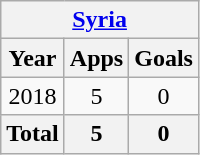<table class="wikitable" style="text-align:center">
<tr>
<th colspan=3><a href='#'>Syria</a></th>
</tr>
<tr>
<th>Year</th>
<th>Apps</th>
<th>Goals</th>
</tr>
<tr>
<td>2018</td>
<td>5</td>
<td>0</td>
</tr>
<tr>
<th>Total</th>
<th>5</th>
<th>0</th>
</tr>
</table>
